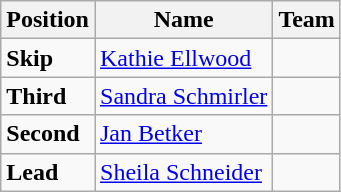<table class="wikitable">
<tr>
<th><strong>Position</strong></th>
<th><strong>Name</strong></th>
<th><strong>Team</strong></th>
</tr>
<tr>
<td><strong>Skip</strong></td>
<td><a href='#'>Kathie Ellwood</a></td>
<td></td>
</tr>
<tr>
<td><strong>Third</strong></td>
<td><a href='#'>Sandra Schmirler</a></td>
<td></td>
</tr>
<tr>
<td><strong>Second</strong></td>
<td><a href='#'>Jan Betker</a></td>
<td></td>
</tr>
<tr>
<td><strong>Lead</strong></td>
<td><a href='#'>Sheila Schneider</a></td>
<td></td>
</tr>
</table>
